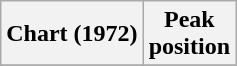<table class="wikitable sortable plainrowheaders">
<tr>
<th>Chart (1972)</th>
<th>Peak<br>position</th>
</tr>
<tr>
</tr>
</table>
